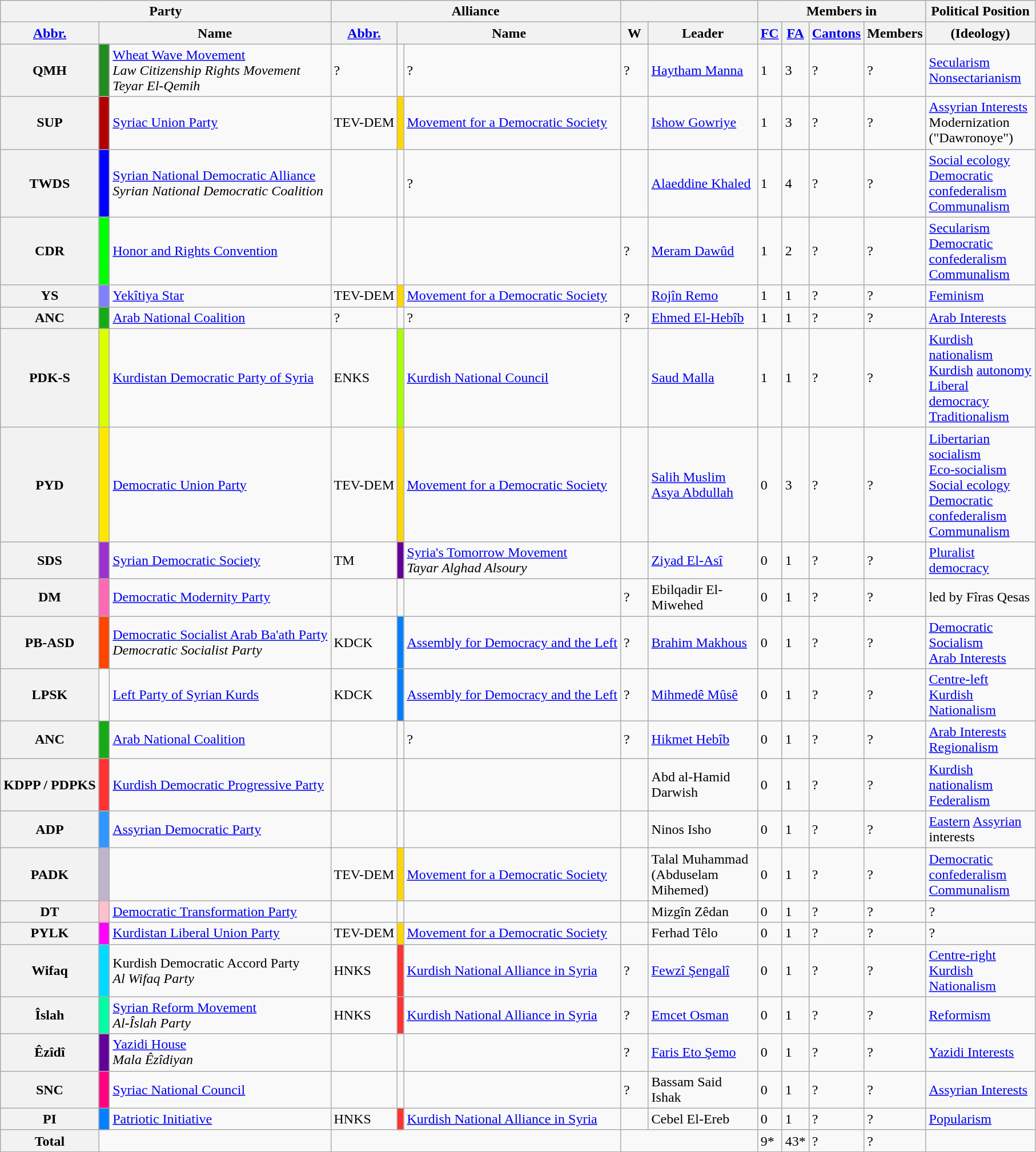<table class="wikitable sortable">
<tr ->
<th colspan=3>Party</th>
<th colspan=3>Alliance</th>
<th colspan=2> </th>
<th colspan=4>Members in</th>
<th width=120px>Political Position</th>
</tr>
<tr ->
<th><a href='#'>Abbr.</a></th>
<th colspan=2>Name</th>
<th><a href='#'>Abbr.</a></th>
<th colspan=2>Name</th>
<th width=25px>W</th>
<th width=120px>Leader</th>
<th><a href='#'>FC</a></th>
<th><a href='#'>FA</a></th>
<th><a href='#'>Cantons</a></th>
<th>Members</th>
<th width=120px>(Ideology)</th>
</tr>
<tr ->
<th>QMH</th>
<td width=5px style="background-color: #228B22"></td>
<td><a href='#'>Wheat Wave Movement</a> <br><em>Law Citizenship Rights Movement</em><br><em>Teyar El-Qemih</em></td>
<td>?</td>
<td></td>
<td>?</td>
<td>?</td>
<td><a href='#'>Haytham Manna</a></td>
<td>1</td>
<td>3</td>
<td>?</td>
<td>?</td>
<td><a href='#'>Secularism</a><br><a href='#'>Nonsectarianism</a></td>
</tr>
<tr ->
<th>SUP</th>
<td style="background-color: #b20000"></td>
<td><a href='#'>Syriac Union Party</a></td>
<td>TEV-DEM</td>
<td style="background-color: #ffd700"></td>
<td><a href='#'>Movement for a Democratic Society</a></td>
<td></td>
<td><a href='#'>Ishow Gowriye</a></td>
<td>1</td>
<td>3</td>
<td>?</td>
<td>?</td>
<td><a href='#'>Assyrian Interests</a><br>Modernization ("Dawronoye")</td>
</tr>
<tr ->
<th>TWDS</th>
<td style="background-color: #0000ff"></td>
<td><a href='#'>Syrian National Democratic Alliance</a><br><em>Syrian National Democratic Coalition</em></td>
<td></td>
<td></td>
<td>?</td>
<td></td>
<td><a href='#'>Alaeddine Khaled</a></td>
<td>1</td>
<td>4</td>
<td>?</td>
<td>?</td>
<td><a href='#'>Social ecology</a><br><a href='#'>Democratic confederalism</a><br><a href='#'>Communalism</a></td>
</tr>
<tr ->
<th>CDR</th>
<td style="background-color: #00FF00"></td>
<td><a href='#'>Honor and Rights Convention</a></td>
<td></td>
<td></td>
<td></td>
<td>?</td>
<td><a href='#'>Meram Dawûd</a></td>
<td>1</td>
<td>2</td>
<td>?</td>
<td>?</td>
<td><a href='#'>Secularism</a><br><a href='#'>Democratic confederalism</a><br><a href='#'>Communalism</a></td>
</tr>
<tr ->
<th>YS</th>
<td style="background-color: #7f7fff"></td>
<td><a href='#'>Yekîtiya Star</a></td>
<td>TEV-DEM</td>
<td style="background-color: #ffd700"></td>
<td><a href='#'>Movement for a Democratic Society</a></td>
<td></td>
<td><a href='#'>Rojîn Remo</a></td>
<td>1</td>
<td>1</td>
<td>?</td>
<td>?</td>
<td><a href='#'>Feminism</a></td>
</tr>
<tr ->
<th>ANC</th>
<td style="background-color: #17aa17"></td>
<td><a href='#'>Arab National Coalition</a></td>
<td>?</td>
<td></td>
<td>?</td>
<td>?</td>
<td><a href='#'>Ehmed El-Hebîb</a></td>
<td>1</td>
<td>1</td>
<td>?</td>
<td>?</td>
<td><a href='#'>Arab Interests</a></td>
</tr>
<tr ->
<th>PDK-S</th>
<td style="background-color: #daff00"></td>
<td><a href='#'>Kurdistan Democratic Party of Syria</a></td>
<td>ENKS</td>
<td style="background-color: #a8ff00"></td>
<td><a href='#'>Kurdish National Council</a></td>
<td></td>
<td><a href='#'>Saud Malla</a></td>
<td>1</td>
<td>1</td>
<td>?</td>
<td>?</td>
<td><a href='#'>Kurdish nationalism</a><br><a href='#'>Kurdish</a> <a href='#'>autonomy</a><br><a href='#'>Liberal democracy</a><br><a href='#'>Traditionalism</a></td>
</tr>
<tr ->
<th>PYD</th>
<td style="background-color: #FEE801"></td>
<td><a href='#'>Democratic Union Party</a></td>
<td>TEV-DEM</td>
<td style="background-color: #ffd700"></td>
<td><a href='#'>Movement for a Democratic Society</a></td>
<td></td>
<td><a href='#'>Salih Muslim</a><br><a href='#'>Asya Abdullah</a></td>
<td>0</td>
<td>3</td>
<td>?</td>
<td>?</td>
<td><a href='#'>Libertarian socialism</a><br><a href='#'>Eco-socialism</a><br><a href='#'>Social ecology</a><br><a href='#'>Democratic confederalism</a><br><a href='#'>Communalism</a></td>
</tr>
<tr ->
<th>SDS</th>
<td style="background-color: #9932CC"></td>
<td><a href='#'>Syrian Democratic Society</a></td>
<td>TM</td>
<td style="background-color: #630099"></td>
<td><a href='#'>Syria's Tomorrow Movement</a><br><em>Tayar Alghad Alsoury</em></td>
<td></td>
<td><a href='#'>Ziyad El-Asî</a></td>
<td>0</td>
<td>1</td>
<td>?</td>
<td>?</td>
<td><a href='#'>Pluralist democracy</a></td>
</tr>
<tr ->
<th>DM</th>
<td style="background-color: #FF69B4"></td>
<td><a href='#'>Democratic Modernity Party</a></td>
<td></td>
<td></td>
<td></td>
<td>?</td>
<td>Ebilqadir El-Miwehed</td>
<td>0</td>
<td>1</td>
<td>?</td>
<td>?</td>
<td>led by Fîras Qesas</td>
</tr>
<tr ->
<th>PB-ASD</th>
<td style="background-color: #FF4500"></td>
<td><a href='#'>Democratic Socialist Arab Ba'ath Party</a><br><em>Democratic Socialist Party</em></td>
<td>KDCK</td>
<td style="background-color: #0080ff"></td>
<td><a href='#'>Assembly for Democracy and the Left</a></td>
<td>?</td>
<td><a href='#'>Brahim Makhous</a></td>
<td>0</td>
<td>1</td>
<td>?</td>
<td>?</td>
<td><a href='#'>Democratic Socialism</a><br><a href='#'>Arab Interests</a></td>
</tr>
<tr ->
<th>LPSK</th>
<td style="background-color: style="background-color: #ff7f7f"></td>
<td><a href='#'>Left Party of Syrian Kurds</a></td>
<td>KDCK</td>
<td style="background-color: #0080ff"></td>
<td><a href='#'>Assembly for Democracy and the Left</a></td>
<td>?</td>
<td><a href='#'>Mihmedê Mûsê</a></td>
<td>0</td>
<td>1</td>
<td>?</td>
<td>?</td>
<td><a href='#'>Centre-left</a><br><a href='#'>Kurdish Nationalism</a></td>
</tr>
<tr>
<th>ANC</th>
<td style="background-color: #17aa17"></td>
<td><a href='#'>Arab National Coalition</a></td>
<td></td>
<td></td>
<td>?</td>
<td>?</td>
<td><a href='#'>Hikmet Hebîb</a></td>
<td>0</td>
<td>1</td>
<td>?</td>
<td>?</td>
<td><a href='#'>Arab Interests</a><br><a href='#'>Regionalism</a></td>
</tr>
<tr>
<th>KDPP / PDPKS</th>
<td style="background-color: #ff3333"></td>
<td><a href='#'>Kurdish Democratic Progressive Party</a></td>
<td></td>
<td></td>
<td></td>
<td></td>
<td>Abd al-Hamid Darwish</td>
<td>0</td>
<td>1</td>
<td>?</td>
<td>?</td>
<td><a href='#'>Kurdish nationalism</a><br><a href='#'>Federalism</a></td>
</tr>
<tr>
<th>ADP</th>
<td style="background-color: #2f97ff"></td>
<td><a href='#'>Assyrian Democratic Party</a></td>
<td></td>
<td></td>
<td></td>
<td> </td>
<td>Ninos Isho</td>
<td>0</td>
<td>1</td>
<td>?</td>
<td>?</td>
<td><a href='#'>Eastern</a> <a href='#'>Assyrian</a> interests</td>
</tr>
<tr>
<th>PADK</th>
<td style="background-color: #beb4cd"></td>
<td></td>
<td>TEV-DEM</td>
<td style="background-color: #ffd700"></td>
<td><a href='#'>Movement for a Democratic Society</a></td>
<td></td>
<td>Talal Muhammad (Abduselam Mihemed)</td>
<td>0</td>
<td>1</td>
<td>?</td>
<td>?</td>
<td><a href='#'>Democratic confederalism</a><br><a href='#'>Communalism</a></td>
</tr>
<tr>
<th>DT</th>
<td style="background-color: #ffc0cb"></td>
<td><a href='#'>Democratic Transformation Party</a></td>
<td></td>
<td></td>
<td></td>
<td> </td>
<td>Mizgîn Zêdan</td>
<td>0</td>
<td>1</td>
<td>?</td>
<td>?</td>
<td>?</td>
</tr>
<tr ->
<th>PYLK</th>
<td style="background-color: #ff00ff"></td>
<td><a href='#'>Kurdistan Liberal Union Party</a></td>
<td>TEV-DEM</td>
<td style="background-color: #ffd700"></td>
<td><a href='#'>Movement for a Democratic Society</a></td>
<td></td>
<td>Ferhad Têlo</td>
<td>0</td>
<td>1</td>
<td>?</td>
<td>?</td>
<td>?</td>
</tr>
<tr ->
<th>Wifaq</th>
<td style="background-color: #00daff"></td>
<td>Kurdish Democratic Accord Party<br><em>Al Wifaq Party</em></td>
<td>HNKS</td>
<td style="background-color: #ff3333"></td>
<td><a href='#'>Kurdish National Alliance in Syria</a></td>
<td>?</td>
<td><a href='#'>Fewzî Şengalî</a></td>
<td>0</td>
<td>1</td>
<td>?</td>
<td>?</td>
<td><a href='#'>Centre-right</a><br><a href='#'>Kurdish Nationalism</a></td>
</tr>
<tr ->
<th>Îslah</th>
<td style="background-color: #00ffa5"></td>
<td><a href='#'>Syrian Reform Movement</a><br><em>Al-Îslah Party</em></td>
<td>HNKS</td>
<td style="background-color: #ff3333"></td>
<td><a href='#'>Kurdish National Alliance in Syria</a></td>
<td>?</td>
<td><a href='#'>Emcet Osman</a></td>
<td>0</td>
<td>1</td>
<td>?</td>
<td>?</td>
<td><a href='#'>Reformism</a></td>
</tr>
<tr ->
<th>Êzîdî</th>
<td style="background-color: #630099"></td>
<td><a href='#'>Yazidi House</a><br><em>Mala Êzîdiyan</em></td>
<td></td>
<td></td>
<td></td>
<td>?</td>
<td><a href='#'>Faris Eto Şemo</a></td>
<td>0</td>
<td>1</td>
<td>?</td>
<td>?</td>
<td><a href='#'>Yazidi Interests</a></td>
</tr>
<tr ->
<th>SNC</th>
<td style="background-color: #ff0080"></td>
<td><a href='#'>Syriac National Council</a></td>
<td></td>
<td></td>
<td></td>
<td>?</td>
<td>Bassam Said Ishak</td>
<td>0</td>
<td>1</td>
<td>?</td>
<td>?</td>
<td><a href='#'>Assyrian Interests</a></td>
</tr>
<tr ->
<th>PI</th>
<td style="background-color: #0080ff"></td>
<td><a href='#'>Patriotic Initiative</a></td>
<td>HNKS</td>
<td style="background-color: #ff3333"></td>
<td><a href='#'>Kurdish National Alliance in Syria</a></td>
<td></td>
<td>Cebel El-Ereb</td>
<td>0</td>
<td>1</td>
<td>?</td>
<td>?</td>
<td><a href='#'>Popularism</a></td>
</tr>
<tr ->
<th>Total</th>
<td colspan=2> </td>
<td colspan=3> </td>
<td colspan=2> </td>
<td>9*</td>
<td>43*</td>
<td>?</td>
<td>?</td>
<td> </td>
</tr>
</table>
